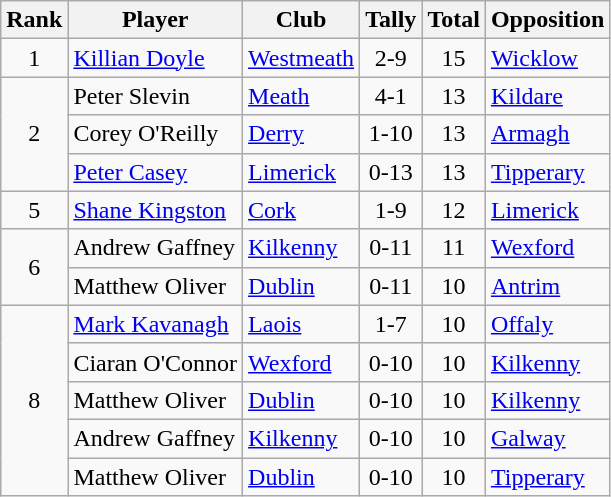<table class="wikitable">
<tr>
<th>Rank</th>
<th>Player</th>
<th>Club</th>
<th>Tally</th>
<th>Total</th>
<th>Opposition</th>
</tr>
<tr>
<td rowspan=1 style="text-align:center;">1</td>
<td><a href='#'>Killian Doyle</a></td>
<td><a href='#'>Westmeath</a></td>
<td align=center>2-9</td>
<td align=center>15</td>
<td><a href='#'>Wicklow</a></td>
</tr>
<tr>
<td rowspan=3 style="text-align:center;">2</td>
<td>Peter Slevin</td>
<td><a href='#'>Meath</a></td>
<td align=center>4-1</td>
<td align=center>13</td>
<td><a href='#'>Kildare</a></td>
</tr>
<tr>
<td>Corey O'Reilly</td>
<td><a href='#'>Derry</a></td>
<td align=center>1-10</td>
<td align=center>13</td>
<td><a href='#'>Armagh</a></td>
</tr>
<tr>
<td><a href='#'>Peter Casey</a></td>
<td><a href='#'>Limerick</a></td>
<td align=center>0-13</td>
<td align=center>13</td>
<td><a href='#'>Tipperary</a></td>
</tr>
<tr>
<td rowspan=1 style="text-align:center;">5</td>
<td><a href='#'>Shane Kingston</a></td>
<td><a href='#'>Cork</a></td>
<td align=center>1-9</td>
<td align=center>12</td>
<td><a href='#'>Limerick</a></td>
</tr>
<tr>
<td rowspan=2 style="text-align:center;">6</td>
<td>Andrew Gaffney</td>
<td><a href='#'>Kilkenny</a></td>
<td align=center>0-11</td>
<td align=center>11</td>
<td><a href='#'>Wexford</a></td>
</tr>
<tr>
<td>Matthew Oliver</td>
<td><a href='#'>Dublin</a></td>
<td align=center>0-11</td>
<td align=center>10</td>
<td><a href='#'>Antrim</a></td>
</tr>
<tr>
<td rowspan=5 style="text-align:center;">8</td>
<td><a href='#'>Mark Kavanagh</a></td>
<td><a href='#'>Laois</a></td>
<td align=center>1-7</td>
<td align=center>10</td>
<td><a href='#'>Offaly</a></td>
</tr>
<tr>
<td>Ciaran O'Connor</td>
<td><a href='#'>Wexford</a></td>
<td align=center>0-10</td>
<td align=center>10</td>
<td><a href='#'>Kilkenny</a></td>
</tr>
<tr>
<td>Matthew Oliver</td>
<td><a href='#'>Dublin</a></td>
<td align=center>0-10</td>
<td align=center>10</td>
<td><a href='#'>Kilkenny</a></td>
</tr>
<tr>
<td>Andrew Gaffney</td>
<td><a href='#'>Kilkenny</a></td>
<td align=center>0-10</td>
<td align=center>10</td>
<td><a href='#'>Galway</a></td>
</tr>
<tr>
<td>Matthew Oliver</td>
<td><a href='#'>Dublin</a></td>
<td align=center>0-10</td>
<td align=center>10</td>
<td><a href='#'>Tipperary</a></td>
</tr>
</table>
